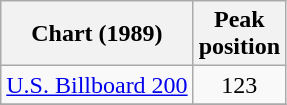<table class="wikitable">
<tr>
<th align="left">Chart (1989)</th>
<th align="left">Peak<br>position</th>
</tr>
<tr>
<td align="left"><a href='#'>U.S. Billboard 200</a></td>
<td align="center">123</td>
</tr>
<tr>
</tr>
</table>
